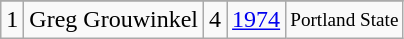<table class="wikitable">
<tr>
</tr>
<tr>
<td>1</td>
<td>Greg Grouwinkel</td>
<td>4</td>
<td><a href='#'>1974</a></td>
<td style="font-size:80%;">Portland State</td>
</tr>
</table>
